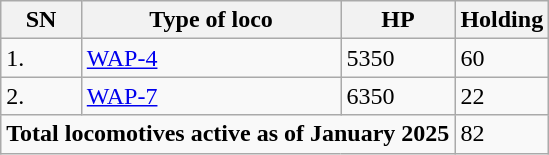<table class="wikitable">
<tr>
<th>SN</th>
<th>Type of loco</th>
<th>HP</th>
<th>Holding</th>
</tr>
<tr>
<td>1.</td>
<td><a href='#'>WAP-4</a></td>
<td>5350</td>
<td>60</td>
</tr>
<tr>
<td>2.</td>
<td><a href='#'>WAP-7</a></td>
<td>6350</td>
<td>22</td>
</tr>
<tr>
<td colspan="3"><strong>Total locomotives active as of January 2025</strong></td>
<td>82</td>
</tr>
</table>
